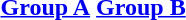<table style="text-align:center">
<tr valign=top>
<td><strong><a href='#'>Group A</a></strong><br></td>
<td><strong><a href='#'>Group B</a></strong><br></td>
</tr>
</table>
